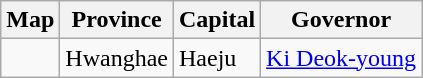<table class="wikitable">
<tr>
<th>Map</th>
<th>Province</th>
<th>Capital</th>
<th>Governor</th>
</tr>
<tr>
<td></td>
<td>Hwanghae</td>
<td>Haeju</td>
<td><a href='#'>Ki Deok-young</a></td>
</tr>
</table>
